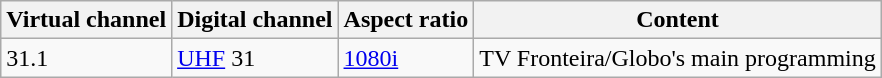<table class = "wikitable">
<tr>
<th>Virtual channel</th>
<th>Digital channel</th>
<th>Aspect ratio</th>
<th>Content</th>
</tr>
<tr>
<td>31.1</td>
<td><a href='#'>UHF</a> 31</td>
<td><a href='#'>1080i</a></td>
<td>TV Fronteira/Globo's main programming</td>
</tr>
</table>
